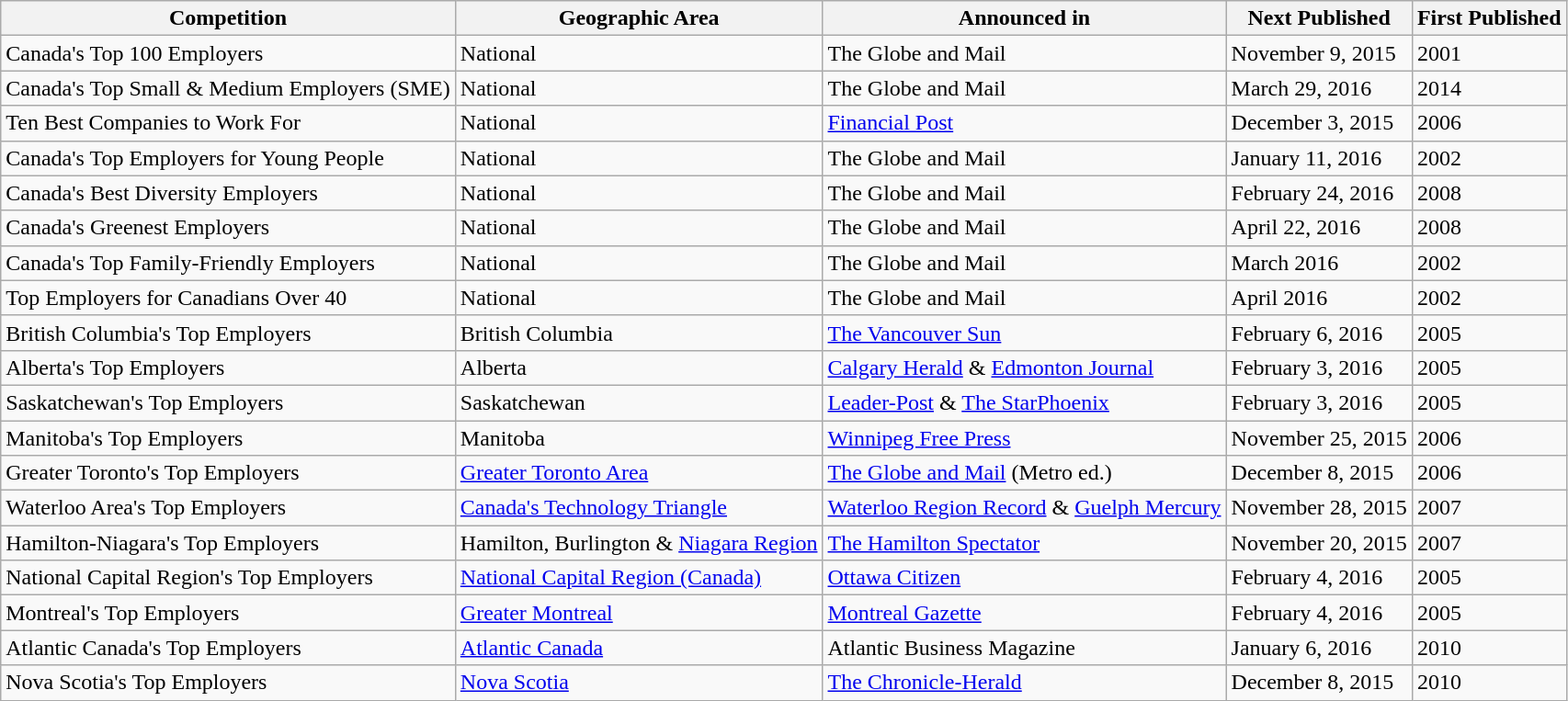<table class="wikitable sortable">
<tr>
<th>Competition</th>
<th>Geographic Area</th>
<th>Announced in</th>
<th>Next Published</th>
<th>First Published</th>
</tr>
<tr>
<td>Canada's Top 100 Employers</td>
<td>National</td>
<td>The Globe and Mail</td>
<td>November 9, 2015</td>
<td>2001</td>
</tr>
<tr>
<td>Canada's Top Small & Medium Employers (SME)</td>
<td>National</td>
<td>The Globe and Mail</td>
<td>March 29, 2016</td>
<td>2014</td>
</tr>
<tr>
<td>Ten Best Companies to Work For</td>
<td>National</td>
<td><a href='#'>Financial Post</a></td>
<td>December 3, 2015</td>
<td>2006</td>
</tr>
<tr>
<td>Canada's Top Employers for Young People</td>
<td>National</td>
<td>The Globe and Mail</td>
<td>January 11, 2016</td>
<td>2002</td>
</tr>
<tr>
<td>Canada's Best Diversity Employers</td>
<td>National</td>
<td>The Globe and Mail</td>
<td>February 24, 2016</td>
<td>2008</td>
</tr>
<tr>
<td>Canada's Greenest Employers</td>
<td>National</td>
<td>The Globe and Mail</td>
<td>April 22, 2016</td>
<td>2008</td>
</tr>
<tr>
<td>Canada's Top Family-Friendly Employers</td>
<td>National</td>
<td>The Globe and Mail</td>
<td>March 2016</td>
<td>2002</td>
</tr>
<tr>
<td>Top Employers for Canadians Over 40</td>
<td>National</td>
<td>The Globe and Mail</td>
<td>April 2016</td>
<td>2002</td>
</tr>
<tr>
<td>British Columbia's Top Employers</td>
<td>British Columbia</td>
<td><a href='#'>The Vancouver Sun</a></td>
<td>February 6, 2016</td>
<td>2005</td>
</tr>
<tr>
<td>Alberta's Top Employers</td>
<td>Alberta</td>
<td><a href='#'>Calgary Herald</a> & <a href='#'>Edmonton Journal</a></td>
<td>February 3, 2016</td>
<td>2005</td>
</tr>
<tr>
<td>Saskatchewan's Top Employers</td>
<td>Saskatchewan</td>
<td><a href='#'>Leader-Post</a> & <a href='#'>The StarPhoenix</a></td>
<td>February 3, 2016</td>
<td>2005</td>
</tr>
<tr>
<td>Manitoba's Top Employers</td>
<td>Manitoba</td>
<td><a href='#'>Winnipeg Free Press</a></td>
<td>November 25, 2015</td>
<td>2006</td>
</tr>
<tr>
<td>Greater Toronto's Top Employers</td>
<td><a href='#'>Greater Toronto Area</a></td>
<td><a href='#'>The Globe and Mail</a> (Metro ed.)</td>
<td>December 8, 2015</td>
<td>2006</td>
</tr>
<tr>
<td>Waterloo Area's Top Employers</td>
<td><a href='#'>Canada's Technology Triangle</a></td>
<td><a href='#'>Waterloo Region Record</a> & <a href='#'>Guelph Mercury</a></td>
<td>November 28, 2015</td>
<td>2007</td>
</tr>
<tr>
<td>Hamilton-Niagara's Top Employers</td>
<td>Hamilton, Burlington & <a href='#'>Niagara Region</a></td>
<td><a href='#'>The Hamilton Spectator</a></td>
<td>November 20, 2015</td>
<td>2007</td>
</tr>
<tr>
<td>National Capital Region's Top Employers</td>
<td><a href='#'>National Capital Region (Canada)</a></td>
<td><a href='#'>Ottawa Citizen</a></td>
<td>February 4, 2016</td>
<td>2005</td>
</tr>
<tr>
<td>Montreal's Top Employers</td>
<td><a href='#'>Greater Montreal</a></td>
<td><a href='#'>Montreal Gazette</a></td>
<td>February 4, 2016</td>
<td>2005</td>
</tr>
<tr>
<td>Atlantic Canada's Top Employers</td>
<td><a href='#'>Atlantic Canada</a></td>
<td>Atlantic Business Magazine</td>
<td>January 6, 2016</td>
<td>2010</td>
</tr>
<tr>
<td>Nova Scotia's Top Employers</td>
<td><a href='#'>Nova Scotia</a></td>
<td><a href='#'>The Chronicle-Herald</a></td>
<td>December 8, 2015</td>
<td>2010</td>
</tr>
</table>
